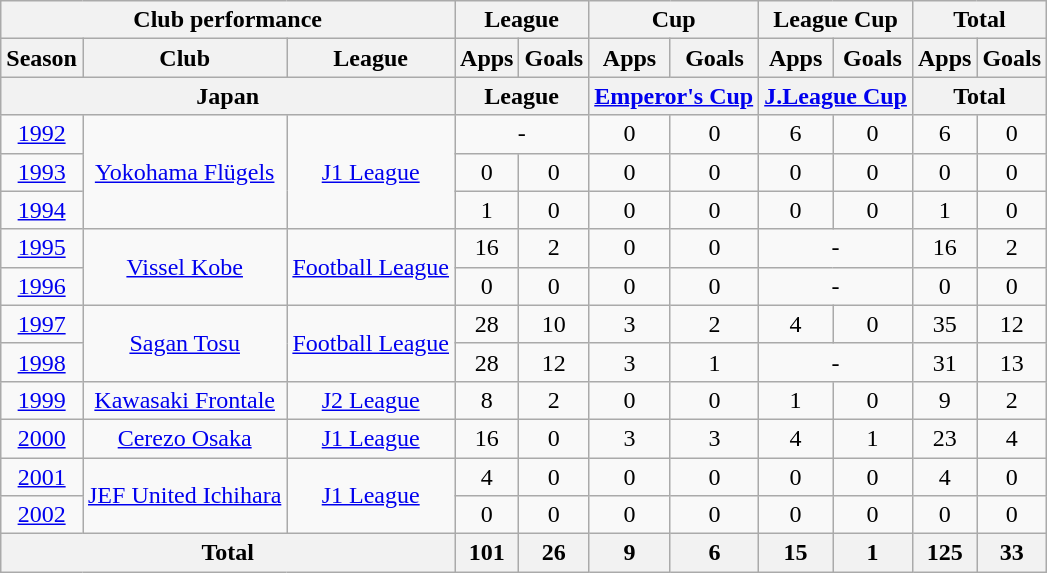<table class="wikitable" style="text-align:center;">
<tr>
<th colspan=3>Club performance</th>
<th colspan=2>League</th>
<th colspan=2>Cup</th>
<th colspan=2>League Cup</th>
<th colspan=2>Total</th>
</tr>
<tr>
<th>Season</th>
<th>Club</th>
<th>League</th>
<th>Apps</th>
<th>Goals</th>
<th>Apps</th>
<th>Goals</th>
<th>Apps</th>
<th>Goals</th>
<th>Apps</th>
<th>Goals</th>
</tr>
<tr>
<th colspan=3>Japan</th>
<th colspan=2>League</th>
<th colspan=2><a href='#'>Emperor's Cup</a></th>
<th colspan=2><a href='#'>J.League Cup</a></th>
<th colspan=2>Total</th>
</tr>
<tr>
<td><a href='#'>1992</a></td>
<td rowspan="3"><a href='#'>Yokohama Flügels</a></td>
<td rowspan="3"><a href='#'>J1 League</a></td>
<td colspan="2">-</td>
<td>0</td>
<td>0</td>
<td>6</td>
<td>0</td>
<td>6</td>
<td>0</td>
</tr>
<tr>
<td><a href='#'>1993</a></td>
<td>0</td>
<td>0</td>
<td>0</td>
<td>0</td>
<td>0</td>
<td>0</td>
<td>0</td>
<td>0</td>
</tr>
<tr>
<td><a href='#'>1994</a></td>
<td>1</td>
<td>0</td>
<td>0</td>
<td>0</td>
<td>0</td>
<td>0</td>
<td>1</td>
<td>0</td>
</tr>
<tr>
<td><a href='#'>1995</a></td>
<td rowspan="2"><a href='#'>Vissel Kobe</a></td>
<td rowspan="2"><a href='#'>Football League</a></td>
<td>16</td>
<td>2</td>
<td>0</td>
<td>0</td>
<td colspan="2">-</td>
<td>16</td>
<td>2</td>
</tr>
<tr>
<td><a href='#'>1996</a></td>
<td>0</td>
<td>0</td>
<td>0</td>
<td>0</td>
<td colspan="2">-</td>
<td>0</td>
<td>0</td>
</tr>
<tr>
<td><a href='#'>1997</a></td>
<td rowspan="2"><a href='#'>Sagan Tosu</a></td>
<td rowspan="2"><a href='#'>Football League</a></td>
<td>28</td>
<td>10</td>
<td>3</td>
<td>2</td>
<td>4</td>
<td>0</td>
<td>35</td>
<td>12</td>
</tr>
<tr>
<td><a href='#'>1998</a></td>
<td>28</td>
<td>12</td>
<td>3</td>
<td>1</td>
<td colspan="2">-</td>
<td>31</td>
<td>13</td>
</tr>
<tr>
<td><a href='#'>1999</a></td>
<td><a href='#'>Kawasaki Frontale</a></td>
<td><a href='#'>J2 League</a></td>
<td>8</td>
<td>2</td>
<td>0</td>
<td>0</td>
<td>1</td>
<td>0</td>
<td>9</td>
<td>2</td>
</tr>
<tr>
<td><a href='#'>2000</a></td>
<td><a href='#'>Cerezo Osaka</a></td>
<td><a href='#'>J1 League</a></td>
<td>16</td>
<td>0</td>
<td>3</td>
<td>3</td>
<td>4</td>
<td>1</td>
<td>23</td>
<td>4</td>
</tr>
<tr>
<td><a href='#'>2001</a></td>
<td rowspan="2"><a href='#'>JEF United Ichihara</a></td>
<td rowspan="2"><a href='#'>J1 League</a></td>
<td>4</td>
<td>0</td>
<td>0</td>
<td>0</td>
<td>0</td>
<td>0</td>
<td>4</td>
<td>0</td>
</tr>
<tr>
<td><a href='#'>2002</a></td>
<td>0</td>
<td>0</td>
<td>0</td>
<td>0</td>
<td>0</td>
<td>0</td>
<td>0</td>
<td>0</td>
</tr>
<tr>
<th colspan=3>Total</th>
<th>101</th>
<th>26</th>
<th>9</th>
<th>6</th>
<th>15</th>
<th>1</th>
<th>125</th>
<th>33</th>
</tr>
</table>
